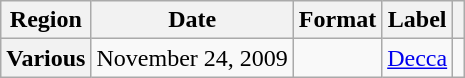<table class="wikitable plainrowheaders">
<tr>
<th scope="col">Region</th>
<th scope="col">Date</th>
<th scope="col">Format</th>
<th scope="col">Label</th>
<th scope="col"></th>
</tr>
<tr>
<th scope="row">Various</th>
<td rowspan="1">November 24, 2009</td>
<td rowspan="1"></td>
<td rowspan="1"><a href='#'>Decca</a></td>
<td align="center"></td>
</tr>
</table>
